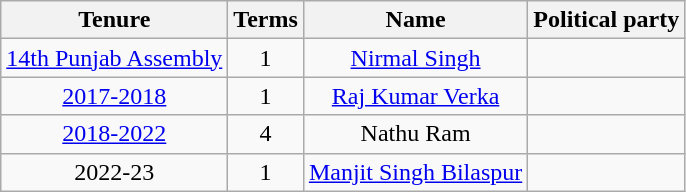<table class="wikitable sortable">
<tr>
<th>Tenure</th>
<th>Terms</th>
<th>Name</th>
<th colspan="2">Political party</th>
</tr>
<tr align="center">
<td><a href='#'>14th Punjab Assembly</a></td>
<td>1</td>
<td><a href='#'>Nirmal Singh</a></td>
<td></td>
</tr>
<tr align="center">
<td><a href='#'>2017-2018</a></td>
<td>1</td>
<td><a href='#'>Raj Kumar Verka</a></td>
<td></td>
</tr>
<tr align="center">
<td><a href='#'>2018-2022</a></td>
<td>4</td>
<td>Nathu Ram</td>
<td></td>
</tr>
<tr align="center">
<td>2022-23</td>
<td>1</td>
<td><a href='#'>Manjit Singh Bilaspur</a></td>
<td></td>
</tr>
</table>
